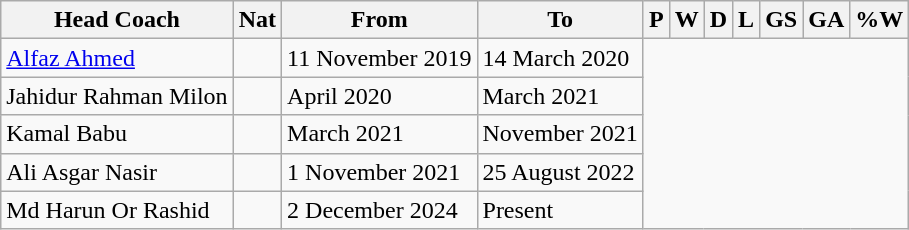<table class="wikitable sortable" style="tex-align:center">
<tr>
<th>Head Coach</th>
<th>Nat</th>
<th class="unsortable">From</th>
<th class="unsortable">To</th>
<th abbr="1">P</th>
<th abbr="0">W</th>
<th abbr="0">D</th>
<th abbr="1">L</th>
<th abbr="0">GS</th>
<th abbr="1">GA</th>
<th abbr="00">%W</th>
</tr>
<tr>
<td align=left><a href='#'>Alfaz Ahmed</a></td>
<td align=left></td>
<td align=left>11 November 2019</td>
<td align=left>14 March 2020<br></td>
</tr>
<tr>
<td align=left>Jahidur Rahman Milon</td>
<td align=left></td>
<td align=left>April 2020</td>
<td align=left>March 2021<br></td>
</tr>
<tr>
<td align=left>Kamal Babu</td>
<td align=left></td>
<td align=left>March  2021</td>
<td align=left>November 2021<br></td>
</tr>
<tr>
<td align=left>Ali Asgar Nasir</td>
<td align=left></td>
<td align=left>1 November 2021</td>
<td align=left>25 August 2022<br></td>
</tr>
<tr>
<td align=left>Md Harun Or Rashid</td>
<td align=left></td>
<td align=left>2 December 2024</td>
<td align=left>Present<br></td>
</tr>
</table>
